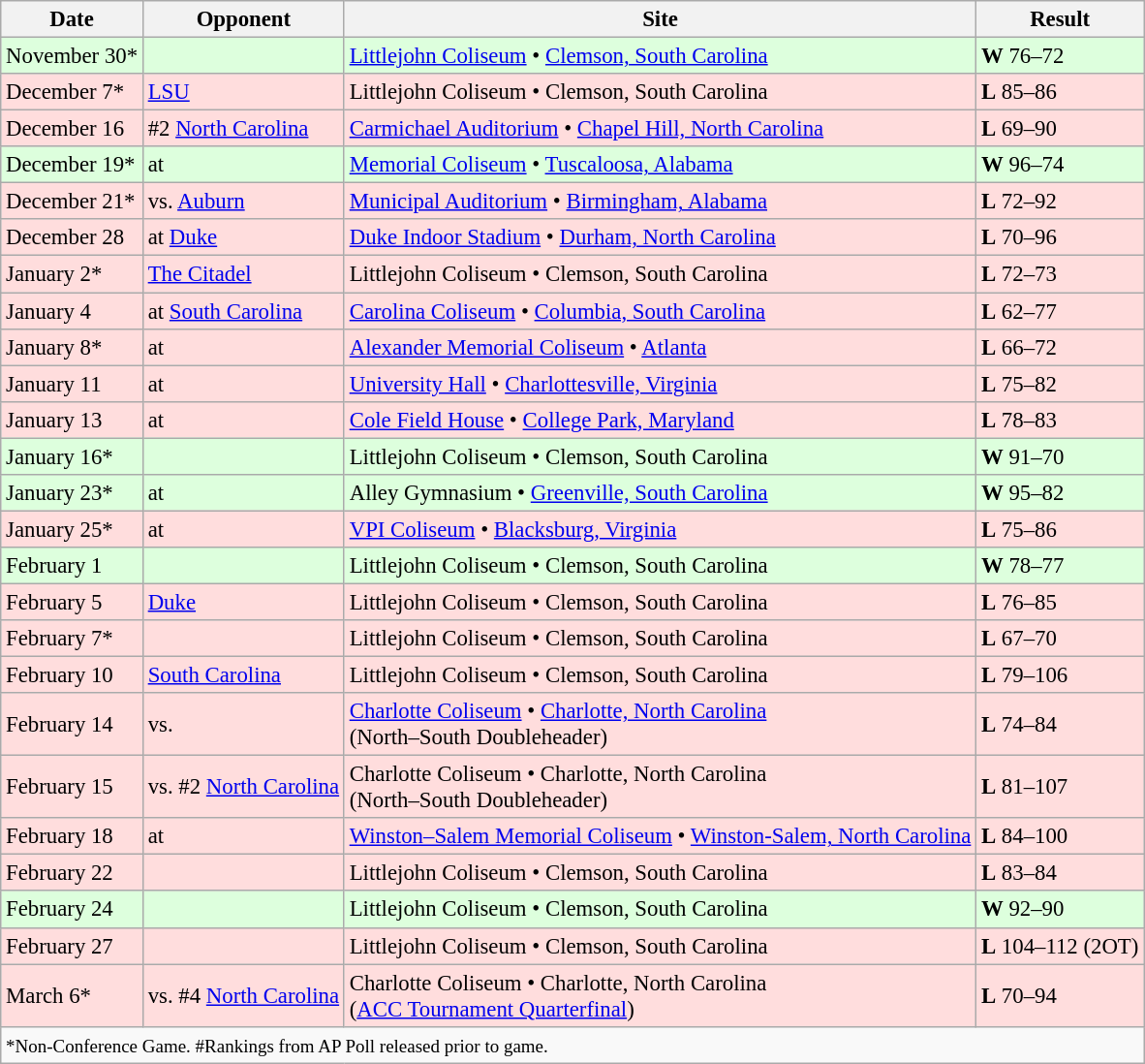<table class="wikitable" style="font-size:95%;">
<tr>
<th>Date</th>
<th>Opponent</th>
<th>Site</th>
<th>Result</th>
</tr>
<tr style="background: #ddffdd;">
<td>November 30*</td>
<td></td>
<td><a href='#'>Littlejohn Coliseum</a> • <a href='#'>Clemson, South Carolina</a></td>
<td><strong>W</strong> 76–72</td>
</tr>
<tr style="background: #ffdddd;">
<td>December 7*</td>
<td><a href='#'>LSU</a></td>
<td>Littlejohn Coliseum • Clemson, South Carolina</td>
<td><strong>L</strong> 85–86</td>
</tr>
<tr style="background: #ffdddd;">
<td>December 16</td>
<td>#2 <a href='#'>North Carolina</a></td>
<td><a href='#'>Carmichael Auditorium</a> • <a href='#'>Chapel Hill, North Carolina</a></td>
<td><strong>L</strong> 69–90</td>
</tr>
<tr style="background: #ddffdd;">
<td>December 19*</td>
<td>at </td>
<td><a href='#'>Memorial Coliseum</a> • <a href='#'>Tuscaloosa, Alabama</a></td>
<td><strong>W</strong> 96–74</td>
</tr>
<tr style="background: #ffdddd;">
<td>December 21*</td>
<td>vs. <a href='#'>Auburn</a></td>
<td><a href='#'>Municipal Auditorium</a> • <a href='#'>Birmingham, Alabama</a></td>
<td><strong>L</strong> 72–92</td>
</tr>
<tr style="background: #ffdddd;">
<td>December 28</td>
<td>at <a href='#'>Duke</a></td>
<td><a href='#'>Duke Indoor Stadium</a> • <a href='#'>Durham, North Carolina</a></td>
<td><strong>L</strong> 70–96</td>
</tr>
<tr style="background: #ffdddd;">
<td>January 2*</td>
<td><a href='#'>The Citadel</a></td>
<td>Littlejohn Coliseum • Clemson, South Carolina</td>
<td><strong>L</strong> 72–73</td>
</tr>
<tr style="background: #ffdddd;">
<td>January 4</td>
<td>at <a href='#'>South Carolina</a></td>
<td><a href='#'>Carolina Coliseum</a> • <a href='#'>Columbia, South Carolina</a></td>
<td><strong>L</strong> 62–77</td>
</tr>
<tr style="background: #ffdddd;">
<td>January 8*</td>
<td>at </td>
<td><a href='#'>Alexander Memorial Coliseum</a> • <a href='#'>Atlanta</a></td>
<td><strong>L</strong> 66–72</td>
</tr>
<tr style="background: #ffdddd;">
<td>January 11</td>
<td>at </td>
<td><a href='#'>University Hall</a> • <a href='#'>Charlottesville, Virginia</a></td>
<td><strong>L</strong> 75–82</td>
</tr>
<tr style="background: #ffdddd;">
<td>January 13</td>
<td>at </td>
<td><a href='#'>Cole Field House</a> • <a href='#'>College Park, Maryland</a></td>
<td><strong>L</strong> 78–83</td>
</tr>
<tr style="background: #ddffdd;">
<td>January 16*</td>
<td></td>
<td>Littlejohn Coliseum • Clemson, South Carolina</td>
<td><strong>W</strong> 91–70</td>
</tr>
<tr style="background: #ddffdd;">
<td>January 23*</td>
<td>at </td>
<td>Alley Gymnasium • <a href='#'>Greenville, South Carolina</a></td>
<td><strong>W</strong> 95–82</td>
</tr>
<tr style="background: #ffdddd;">
<td>January 25*</td>
<td>at </td>
<td><a href='#'>VPI Coliseum</a> • <a href='#'>Blacksburg, Virginia</a></td>
<td><strong>L</strong> 75–86</td>
</tr>
<tr style="background: #ddffdd;">
<td>February 1</td>
<td></td>
<td>Littlejohn Coliseum • Clemson, South Carolina</td>
<td><strong>W</strong> 78–77</td>
</tr>
<tr style="background: #ffdddd;">
<td>February 5</td>
<td><a href='#'>Duke</a></td>
<td>Littlejohn Coliseum • Clemson, South Carolina</td>
<td><strong>L</strong> 76–85</td>
</tr>
<tr style="background: #ffdddd;">
<td>February 7*</td>
<td></td>
<td>Littlejohn Coliseum • Clemson, South Carolina</td>
<td><strong>L</strong> 67–70</td>
</tr>
<tr style="background: #ffdddd;">
<td>February 10</td>
<td><a href='#'>South Carolina</a></td>
<td>Littlejohn Coliseum • Clemson, South Carolina</td>
<td><strong>L</strong> 79–106</td>
</tr>
<tr style="background: #ffdddd;">
<td>February 14</td>
<td>vs. </td>
<td><a href='#'>Charlotte Coliseum</a> • <a href='#'>Charlotte, North Carolina</a><br>(North–South Doubleheader)</td>
<td><strong>L</strong> 74–84</td>
</tr>
<tr style="background: #ffdddd;">
<td>February 15</td>
<td>vs. #2 <a href='#'>North Carolina</a></td>
<td>Charlotte Coliseum • Charlotte, North Carolina<br>(North–South Doubleheader)</td>
<td><strong>L</strong> 81–107</td>
</tr>
<tr style="background: #ffdddd;">
<td>February 18</td>
<td>at </td>
<td><a href='#'>Winston–Salem Memorial Coliseum</a> • <a href='#'>Winston-Salem, North Carolina</a></td>
<td><strong>L</strong> 84–100</td>
</tr>
<tr style="background: #ffdddd;">
<td>February 22</td>
<td></td>
<td>Littlejohn Coliseum • Clemson, South Carolina</td>
<td><strong>L</strong> 83–84</td>
</tr>
<tr style="background: #ddffdd;">
<td>February 24</td>
<td></td>
<td>Littlejohn Coliseum • Clemson, South Carolina</td>
<td><strong>W</strong> 92–90</td>
</tr>
<tr style="background: #ffdddd;">
<td>February 27</td>
<td></td>
<td>Littlejohn Coliseum • Clemson, South Carolina</td>
<td><strong>L</strong> 104–112 (2OT)</td>
</tr>
<tr style="background: #ffdddd;">
<td>March 6*</td>
<td>vs. #4 <a href='#'>North Carolina</a></td>
<td>Charlotte Coliseum • Charlotte, North Carolina<br>(<a href='#'>ACC Tournament Quarterfinal</a>)</td>
<td><strong>L</strong> 70–94</td>
</tr>
<tr style="background:#f9f9f9;">
<td colspan=4><small>*Non-Conference Game. #Rankings from AP Poll released prior to game.</small></td>
</tr>
</table>
